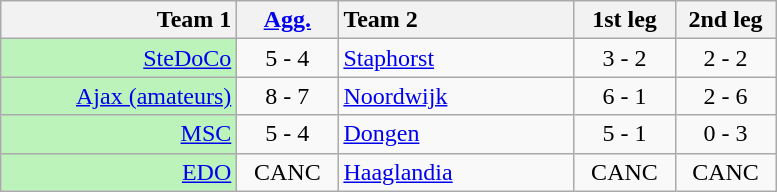<table class="wikitable">
<tr>
<th style="text-align:right; width:150px">Team 1</th>
<th style="width:60px"><a href='#'>Agg.</a></th>
<th style="text-align:left; width:150px">Team 2</th>
<th style="width:60px">1st leg</th>
<th style="width:60px">2nd leg</th>
</tr>
<tr>
<td style="text-align: right;background:#BBF3BB"><a href='#'>SteDoCo</a></td>
<td style="text-align: center;">5 - 4</td>
<td style="text-align: left"><a href='#'>Staphorst</a></td>
<td style="text-align: center;">3 - 2</td>
<td style="text-align: center;">2 - 2</td>
</tr>
<tr>
<td style="text-align: right;background:#BBF3BB"><a href='#'>Ajax (amateurs)</a></td>
<td style="text-align: center;">8 - 7</td>
<td style="text-align: left"><a href='#'>Noordwijk</a></td>
<td style="text-align: center;">6 - 1</td>
<td style="text-align: center;">2 - 6</td>
</tr>
<tr>
<td style="text-align: right;background:#BBF3BB"><a href='#'>MSC</a></td>
<td style="text-align: center;">5 - 4</td>
<td style="text-align: left"><a href='#'>Dongen</a></td>
<td style="text-align: center;">5 - 1</td>
<td style="text-align: center;">0 - 3</td>
</tr>
<tr>
<td style="text-align: right;background:#BBF3BB"><a href='#'>EDO</a></td>
<td style="text-align: center;">CANC</td>
<td style="text-align: left"><a href='#'>Haaglandia</a></td>
<td style="text-align: center;">CANC</td>
<td style="text-align: center;">CANC</td>
</tr>
</table>
